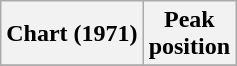<table class="wikitable sortable plainrowheaders" style="text-align:center">
<tr>
<th scope="col">Chart (1971)</th>
<th scope="col">Peak<br>position</th>
</tr>
<tr>
</tr>
</table>
